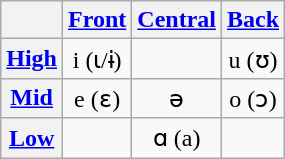<table class="wikitable" style="text-align:center">
<tr>
<th></th>
<th><a href='#'>Front</a></th>
<th><a href='#'>Central</a></th>
<th><a href='#'>Back</a></th>
</tr>
<tr>
<th><a href='#'>High</a></th>
<td>i (ɩ/ɨ)</td>
<td></td>
<td>u (ʊ)</td>
</tr>
<tr>
<th><a href='#'>Mid</a></th>
<td>e (ɛ)</td>
<td>ə</td>
<td>o (ɔ)</td>
</tr>
<tr>
<th><a href='#'>Low</a></th>
<td></td>
<td>ɑ (a)</td>
<td></td>
</tr>
</table>
